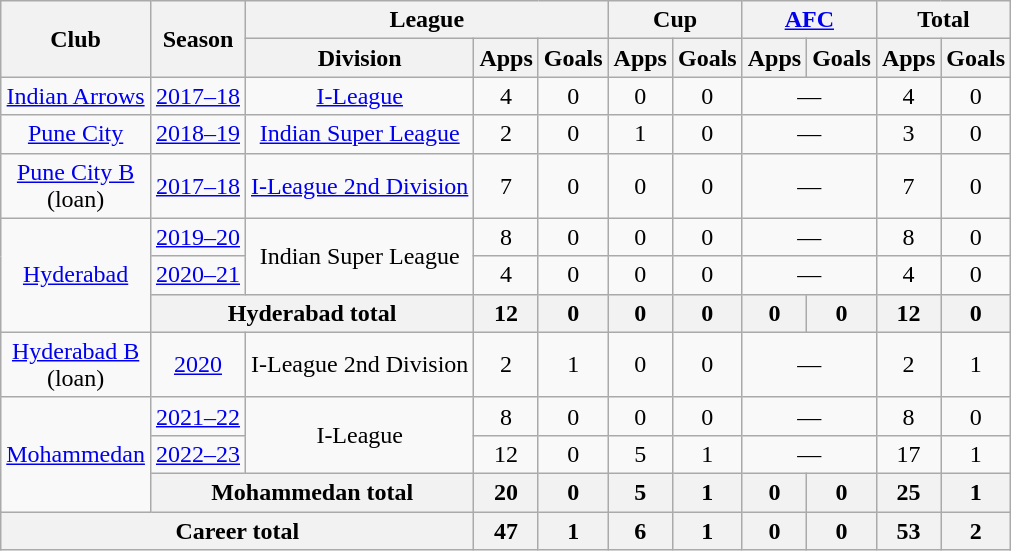<table class="wikitable" style="text-align: center;">
<tr>
<th rowspan="2">Club</th>
<th rowspan="2">Season</th>
<th colspan="3">League</th>
<th colspan="2">Cup</th>
<th colspan="2"><a href='#'>AFC</a></th>
<th colspan="2">Total</th>
</tr>
<tr>
<th>Division</th>
<th>Apps</th>
<th>Goals</th>
<th>Apps</th>
<th>Goals</th>
<th>Apps</th>
<th>Goals</th>
<th>Apps</th>
<th>Goals</th>
</tr>
<tr>
<td rowspan="1"><a href='#'>Indian Arrows</a></td>
<td><a href='#'>2017–18</a></td>
<td rowspan="1"><a href='#'>I-League</a></td>
<td>4</td>
<td>0</td>
<td>0</td>
<td>0</td>
<td colspan="2">—</td>
<td>4</td>
<td>0</td>
</tr>
<tr>
<td rowspan="1"><a href='#'>Pune City</a></td>
<td><a href='#'>2018–19</a></td>
<td rowspan="1"><a href='#'>Indian Super League</a></td>
<td>2</td>
<td>0</td>
<td>1</td>
<td>0</td>
<td colspan="2">—</td>
<td>3</td>
<td>0</td>
</tr>
<tr>
<td rowspan="1"><a href='#'>Pune City B</a> <br>(loan)</td>
<td><a href='#'>2017–18</a></td>
<td rowspan="1"><a href='#'>I-League 2nd Division</a></td>
<td>7</td>
<td>0</td>
<td>0</td>
<td>0</td>
<td colspan="2">—</td>
<td>7</td>
<td>0</td>
</tr>
<tr>
<td rowspan="3"><a href='#'>Hyderabad</a></td>
<td><a href='#'>2019–20</a></td>
<td rowspan="2">Indian Super League</td>
<td>8</td>
<td>0</td>
<td>0</td>
<td>0</td>
<td colspan="2">—</td>
<td>8</td>
<td>0</td>
</tr>
<tr>
<td><a href='#'>2020–21</a></td>
<td>4</td>
<td>0</td>
<td>0</td>
<td>0</td>
<td colspan="2">—</td>
<td>4</td>
<td>0</td>
</tr>
<tr>
<th colspan="2">Hyderabad total</th>
<th>12</th>
<th>0</th>
<th>0</th>
<th>0</th>
<th>0</th>
<th>0</th>
<th>12</th>
<th>0</th>
</tr>
<tr>
<td rowspan="1"><a href='#'>Hyderabad B</a> <br>(loan)</td>
<td><a href='#'>2020</a></td>
<td rowspan="1">I-League 2nd Division</td>
<td>2</td>
<td>1</td>
<td>0</td>
<td>0</td>
<td colspan="2">—</td>
<td>2</td>
<td>1</td>
</tr>
<tr>
<td rowspan="3"><a href='#'>Mohammedan</a></td>
<td><a href='#'>2021–22</a></td>
<td rowspan="2">I-League</td>
<td>8</td>
<td>0</td>
<td>0</td>
<td>0</td>
<td colspan="2">—</td>
<td>8</td>
<td>0</td>
</tr>
<tr>
<td><a href='#'>2022–23</a></td>
<td>12</td>
<td>0</td>
<td>5</td>
<td>1</td>
<td colspan="2">—</td>
<td>17</td>
<td>1</td>
</tr>
<tr>
<th colspan="2">Mohammedan total</th>
<th>20</th>
<th>0</th>
<th>5</th>
<th>1</th>
<th>0</th>
<th>0</th>
<th>25</th>
<th>1</th>
</tr>
<tr>
<th colspan="3">Career total</th>
<th>47</th>
<th>1</th>
<th>6</th>
<th>1</th>
<th>0</th>
<th>0</th>
<th>53</th>
<th>2</th>
</tr>
</table>
